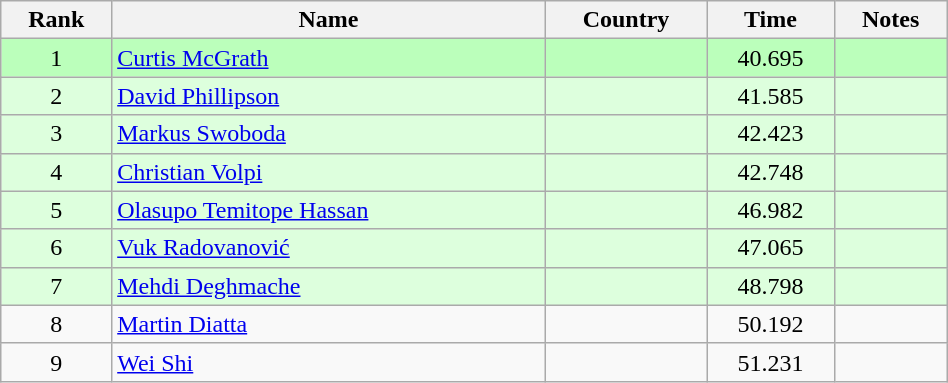<table class="wikitable" style="text-align:center;width: 50%">
<tr>
<th>Rank</th>
<th>Name</th>
<th>Country</th>
<th>Time</th>
<th>Notes</th>
</tr>
<tr bgcolor=bbffbb>
<td>1</td>
<td align="left"><a href='#'>Curtis McGrath</a></td>
<td align="left"></td>
<td>40.695</td>
<td></td>
</tr>
<tr bgcolor=ddffdd>
<td>2</td>
<td align="left"><a href='#'>David Phillipson</a></td>
<td align="left"></td>
<td>41.585</td>
<td></td>
</tr>
<tr bgcolor=ddffdd>
<td>3</td>
<td align="left"><a href='#'>Markus Swoboda</a></td>
<td align="left"></td>
<td>42.423</td>
<td></td>
</tr>
<tr bgcolor=ddffdd>
<td>4</td>
<td align="left"><a href='#'>Christian Volpi</a></td>
<td align="left"></td>
<td>42.748</td>
<td></td>
</tr>
<tr bgcolor=ddffdd>
<td>5</td>
<td align="left"><a href='#'>Olasupo Temitope Hassan</a></td>
<td align="left"></td>
<td>46.982</td>
<td></td>
</tr>
<tr bgcolor=ddffdd>
<td>6</td>
<td align="left"><a href='#'>Vuk Radovanović</a></td>
<td align="left"></td>
<td>47.065</td>
<td></td>
</tr>
<tr bgcolor=ddffdd>
<td>7</td>
<td align="left"><a href='#'>Mehdi Deghmache</a></td>
<td align="left"></td>
<td>48.798</td>
<td></td>
</tr>
<tr>
<td>8</td>
<td align="left"><a href='#'>Martin Diatta</a></td>
<td align="left"></td>
<td>50.192</td>
<td></td>
</tr>
<tr>
<td>9</td>
<td align="left"><a href='#'>Wei Shi</a></td>
<td align="left"></td>
<td>51.231</td>
<td></td>
</tr>
</table>
